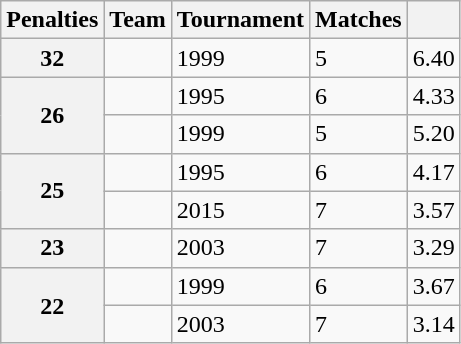<table class="wikitable sortable">
<tr>
<th>Penalties</th>
<th>Team</th>
<th>Tournament</th>
<th>Matches</th>
<th></th>
</tr>
<tr>
<th>32</th>
<td></td>
<td>1999</td>
<td>5</td>
<td>6.40</td>
</tr>
<tr>
<th rowspan=2>26</th>
<td></td>
<td>1995</td>
<td>6</td>
<td>4.33</td>
</tr>
<tr>
<td></td>
<td>1999</td>
<td>5</td>
<td>5.20</td>
</tr>
<tr>
<th rowspan=2>25</th>
<td></td>
<td>1995</td>
<td>6</td>
<td>4.17</td>
</tr>
<tr>
<td></td>
<td>2015</td>
<td>7</td>
<td>3.57</td>
</tr>
<tr>
<th>23</th>
<td></td>
<td>2003</td>
<td>7</td>
<td>3.29</td>
</tr>
<tr>
<th rowspan=2>22</th>
<td></td>
<td>1999</td>
<td>6</td>
<td>3.67</td>
</tr>
<tr>
<td></td>
<td>2003</td>
<td>7</td>
<td>3.14</td>
</tr>
</table>
